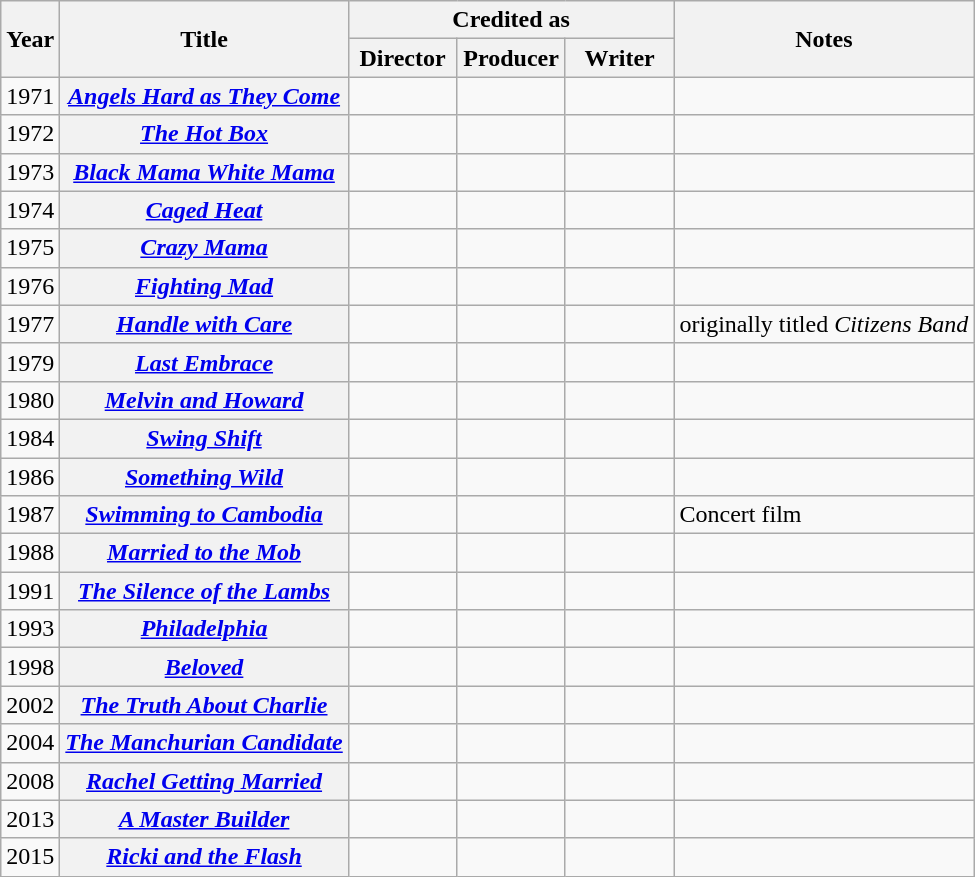<table class="wikitable plainrowheaders">
<tr>
<th rowspan="2" scope="col">Year</th>
<th rowspan="2" scope="col">Title</th>
<th colspan="3" scope="col">Credited as</th>
<th rowspan="2" scope="col">Notes</th>
</tr>
<tr>
<th width=65>Director</th>
<th width=65>Producer</th>
<th width=65>Writer</th>
</tr>
<tr>
<td>1971</td>
<th scope="row"><em><a href='#'>Angels Hard as They Come</a></em></th>
<td></td>
<td></td>
<td></td>
<td></td>
</tr>
<tr>
<td>1972</td>
<th scope="row"><em><a href='#'>The Hot Box</a></em></th>
<td></td>
<td></td>
<td></td>
<td></td>
</tr>
<tr>
<td>1973</td>
<th scope="row"><em><a href='#'>Black Mama White Mama</a></em></th>
<td></td>
<td></td>
<td></td>
<td></td>
</tr>
<tr>
<td>1974</td>
<th scope="row"><em><a href='#'>Caged Heat</a></em></th>
<td></td>
<td></td>
<td></td>
<td></td>
</tr>
<tr>
<td>1975</td>
<th scope="row"><em><a href='#'>Crazy Mama</a></em></th>
<td></td>
<td></td>
<td></td>
<td></td>
</tr>
<tr>
<td>1976</td>
<th scope="row"><em><a href='#'>Fighting Mad</a></em></th>
<td></td>
<td></td>
<td></td>
<td></td>
</tr>
<tr>
<td>1977</td>
<th scope="row"><em><a href='#'>Handle with Care</a></em></th>
<td></td>
<td></td>
<td></td>
<td>originally titled <em>Citizens Band</em></td>
</tr>
<tr>
<td>1979</td>
<th scope="row"><em><a href='#'>Last Embrace</a></em></th>
<td></td>
<td></td>
<td></td>
<td></td>
</tr>
<tr>
<td>1980</td>
<th scope="row"><em><a href='#'>Melvin and Howard</a></em></th>
<td></td>
<td></td>
<td></td>
<td></td>
</tr>
<tr>
<td>1984</td>
<th scope="row"><em><a href='#'>Swing Shift</a></em></th>
<td></td>
<td></td>
<td></td>
<td></td>
</tr>
<tr>
<td>1986</td>
<th scope="row"><em><a href='#'>Something Wild</a></em></th>
<td></td>
<td></td>
<td></td>
<td></td>
</tr>
<tr>
<td>1987</td>
<th scope="row"><em><a href='#'>Swimming to Cambodia</a></em></th>
<td></td>
<td></td>
<td></td>
<td>Concert film</td>
</tr>
<tr>
<td>1988</td>
<th scope="row"><em><a href='#'>Married to the Mob</a></em></th>
<td></td>
<td></td>
<td></td>
<td></td>
</tr>
<tr>
<td>1991</td>
<th scope="row"><em><a href='#'>The Silence of the Lambs</a></em></th>
<td></td>
<td></td>
<td></td>
<td></td>
</tr>
<tr>
<td>1993</td>
<th scope="row"><em><a href='#'>Philadelphia</a></em></th>
<td></td>
<td></td>
<td></td>
<td></td>
</tr>
<tr>
<td>1998</td>
<th scope="row"><em><a href='#'>Beloved</a></em></th>
<td></td>
<td></td>
<td></td>
<td></td>
</tr>
<tr>
<td>2002</td>
<th scope="row"><em><a href='#'>The Truth About Charlie</a></em></th>
<td></td>
<td></td>
<td></td>
<td></td>
</tr>
<tr>
<td>2004</td>
<th scope="row"><em><a href='#'>The Manchurian Candidate</a></em></th>
<td></td>
<td></td>
<td></td>
<td></td>
</tr>
<tr>
<td>2008</td>
<th scope="row"><em><a href='#'>Rachel Getting Married</a></em></th>
<td></td>
<td></td>
<td></td>
<td></td>
</tr>
<tr>
<td>2013</td>
<th scope="row"><em><a href='#'>A Master Builder</a></em></th>
<td></td>
<td></td>
<td></td>
<td></td>
</tr>
<tr>
<td>2015</td>
<th scope="row"><em><a href='#'>Ricki and the Flash</a></em></th>
<td></td>
<td></td>
<td></td>
<td></td>
</tr>
</table>
